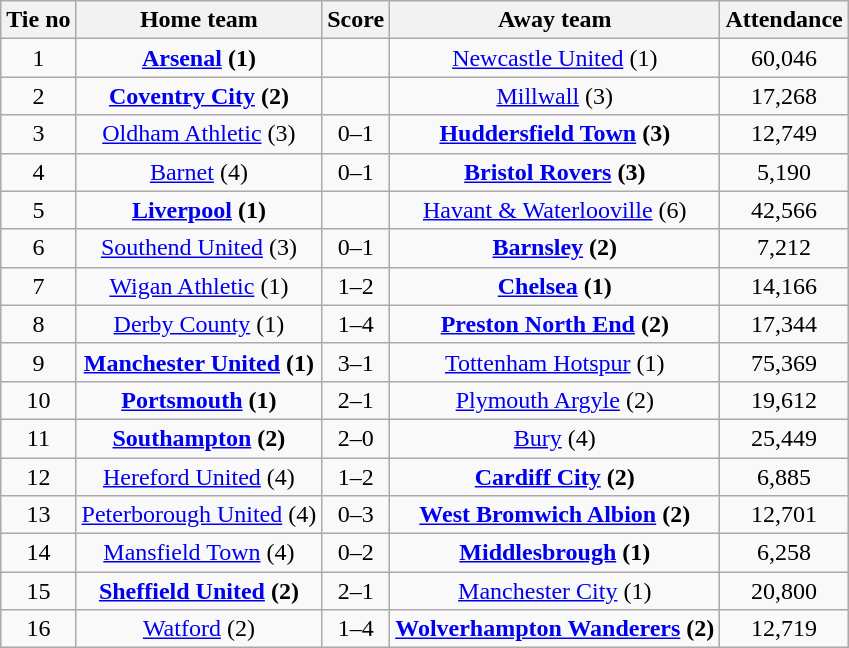<table class="wikitable" style="text-align: center">
<tr>
<th>Tie no</th>
<th>Home team</th>
<th>Score</th>
<th>Away team</th>
<th>Attendance</th>
</tr>
<tr>
<td>1</td>
<td><strong><a href='#'>Arsenal</a> (1)</strong></td>
<td></td>
<td><a href='#'>Newcastle United</a> (1)</td>
<td>60,046</td>
</tr>
<tr>
<td>2</td>
<td><strong><a href='#'>Coventry City</a> (2)</strong></td>
<td></td>
<td><a href='#'>Millwall</a> (3)</td>
<td>17,268</td>
</tr>
<tr>
<td>3</td>
<td><a href='#'>Oldham Athletic</a> (3)</td>
<td>0–1</td>
<td><strong><a href='#'>Huddersfield Town</a> (3)</strong></td>
<td>12,749</td>
</tr>
<tr>
<td>4</td>
<td><a href='#'>Barnet</a> (4)</td>
<td>0–1</td>
<td><strong><a href='#'>Bristol Rovers</a> (3)</strong></td>
<td>5,190</td>
</tr>
<tr>
<td>5</td>
<td><strong><a href='#'>Liverpool</a> (1)</strong></td>
<td></td>
<td><a href='#'>Havant & Waterlooville</a> (6)</td>
<td>42,566</td>
</tr>
<tr>
<td>6</td>
<td><a href='#'>Southend United</a> (3)</td>
<td>0–1</td>
<td><strong><a href='#'>Barnsley</a> (2)</strong></td>
<td>7,212</td>
</tr>
<tr>
<td>7</td>
<td><a href='#'>Wigan Athletic</a> (1)</td>
<td>1–2</td>
<td><strong><a href='#'>Chelsea</a> (1)</strong></td>
<td>14,166</td>
</tr>
<tr>
<td>8</td>
<td><a href='#'>Derby County</a> (1)</td>
<td>1–4</td>
<td><strong><a href='#'>Preston North End</a> (2)</strong></td>
<td>17,344</td>
</tr>
<tr>
<td>9</td>
<td><strong><a href='#'>Manchester United</a> (1)</strong></td>
<td>3–1</td>
<td><a href='#'>Tottenham Hotspur</a> (1)</td>
<td>75,369</td>
</tr>
<tr>
<td>10</td>
<td><strong><a href='#'>Portsmouth</a> (1)</strong></td>
<td>2–1</td>
<td><a href='#'>Plymouth Argyle</a> (2)</td>
<td>19,612</td>
</tr>
<tr>
<td>11</td>
<td><strong><a href='#'>Southampton</a> (2)</strong></td>
<td>2–0</td>
<td><a href='#'>Bury</a> (4)</td>
<td>25,449</td>
</tr>
<tr>
<td>12</td>
<td><a href='#'>Hereford United</a> (4)</td>
<td>1–2</td>
<td><strong><a href='#'>Cardiff City</a> (2)</strong></td>
<td>6,885</td>
</tr>
<tr>
<td>13</td>
<td><a href='#'>Peterborough United</a> (4)</td>
<td>0–3</td>
<td><strong><a href='#'>West Bromwich Albion</a> (2)</strong></td>
<td>12,701</td>
</tr>
<tr>
<td>14</td>
<td><a href='#'>Mansfield Town</a> (4)</td>
<td>0–2</td>
<td><strong><a href='#'>Middlesbrough</a> (1)</strong></td>
<td>6,258</td>
</tr>
<tr>
<td>15</td>
<td><strong><a href='#'>Sheffield United</a> (2)</strong></td>
<td>2–1</td>
<td><a href='#'>Manchester City</a> (1)</td>
<td>20,800</td>
</tr>
<tr>
<td>16</td>
<td><a href='#'>Watford</a> (2)</td>
<td>1–4</td>
<td><strong><a href='#'>Wolverhampton Wanderers</a> (2)</strong></td>
<td>12,719</td>
</tr>
</table>
